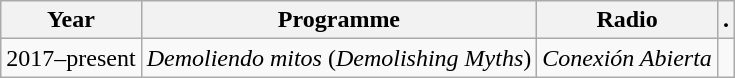<table class="wikitable">
<tr>
<th>Year</th>
<th>Programme</th>
<th>Radio</th>
<th>.</th>
</tr>
<tr>
<td>2017–present</td>
<td><em>Demoliendo mitos</em> (<em>Demolishing Myths</em>)</td>
<td><em>Conexión Abierta</em></td>
<td></td>
</tr>
</table>
